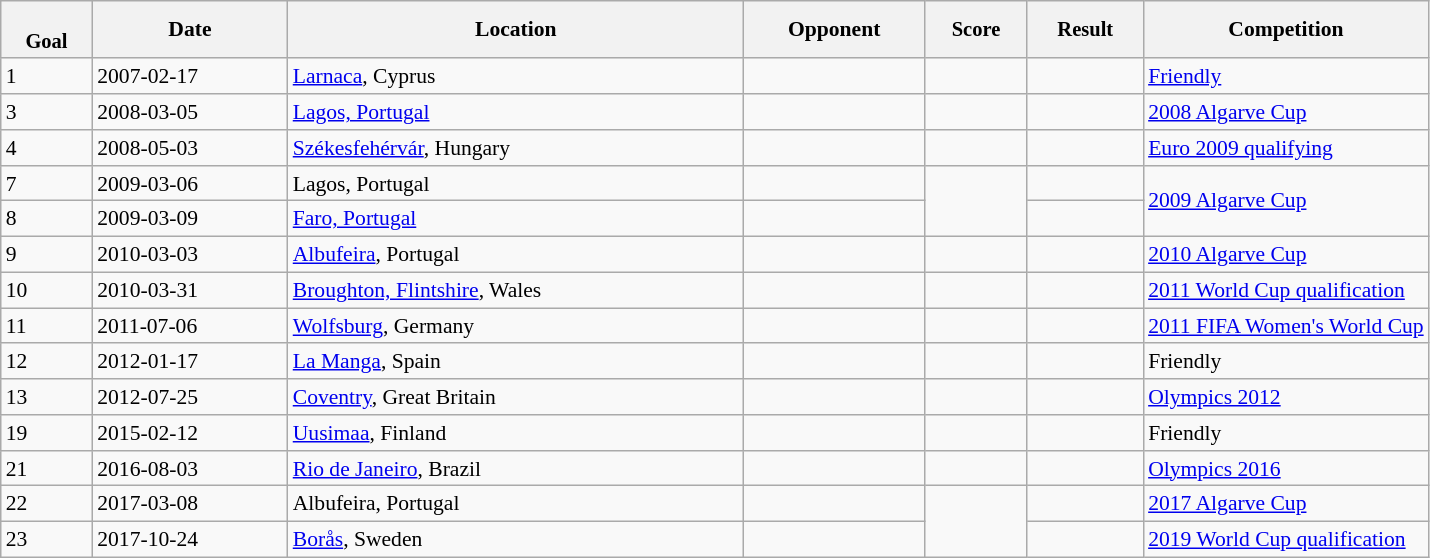<table class="wikitable collapsible sortable" style="font-size:90%">
<tr>
<th data-sort-type="number" style="font-size:95%;"><br>Goal</th>
<th>Date</th>
<th>Location</th>
<th>Opponent</th>
<th data-sort-type="number" style="font-size:95%;">Score</th>
<th data-sort-type="number" style="font-size:95%;">Result</th>
<th width="20%">Competition</th>
</tr>
<tr>
<td>1</td>
<td>2007-02-17</td>
<td><a href='#'>Larnaca</a>, Cyprus</td>
<td></td>
<td></td>
<td></td>
<td><a href='#'>Friendly</a></td>
</tr>
<tr>
<td>3</td>
<td>2008-03-05</td>
<td><a href='#'>Lagos, Portugal</a></td>
<td></td>
<td></td>
<td></td>
<td><a href='#'>2008 Algarve Cup</a></td>
</tr>
<tr>
<td>4</td>
<td>2008-05-03</td>
<td><a href='#'>Székesfehérvár</a>, Hungary</td>
<td></td>
<td></td>
<td></td>
<td><a href='#'>Euro 2009 qualifying</a></td>
</tr>
<tr>
<td>7</td>
<td>2009-03-06</td>
<td>Lagos, Portugal</td>
<td></td>
<td rowspan=2></td>
<td></td>
<td rowspan=2><a href='#'>2009 Algarve Cup</a></td>
</tr>
<tr>
<td>8</td>
<td>2009-03-09</td>
<td><a href='#'>Faro, Portugal</a></td>
<td></td>
<td></td>
</tr>
<tr>
<td>9</td>
<td>2010-03-03</td>
<td><a href='#'>Albufeira</a>, Portugal</td>
<td></td>
<td></td>
<td></td>
<td><a href='#'>2010 Algarve Cup</a></td>
</tr>
<tr>
<td>10</td>
<td>2010-03-31</td>
<td><a href='#'>Broughton, Flintshire</a>, Wales</td>
<td></td>
<td></td>
<td></td>
<td><a href='#'>2011 World Cup qualification</a></td>
</tr>
<tr>
<td>11</td>
<td>2011-07-06</td>
<td><a href='#'>Wolfsburg</a>, Germany</td>
<td></td>
<td></td>
<td></td>
<td><a href='#'>2011 FIFA Women's World Cup</a></td>
</tr>
<tr>
<td>12</td>
<td>2012-01-17</td>
<td><a href='#'>La Manga</a>, Spain</td>
<td></td>
<td></td>
<td></td>
<td>Friendly</td>
</tr>
<tr>
<td>13</td>
<td>2012-07-25</td>
<td><a href='#'>Coventry</a>, Great Britain</td>
<td></td>
<td></td>
<td></td>
<td><a href='#'>Olympics 2012</a></td>
</tr>
<tr>
<td>19</td>
<td>2015-02-12</td>
<td><a href='#'>Uusimaa</a>, Finland</td>
<td></td>
<td></td>
<td></td>
<td>Friendly</td>
</tr>
<tr>
<td>21</td>
<td>2016-08-03</td>
<td><a href='#'>Rio de Janeiro</a>, Brazil</td>
<td></td>
<td></td>
<td></td>
<td><a href='#'>Olympics 2016</a></td>
</tr>
<tr>
<td>22</td>
<td>2017-03-08</td>
<td>Albufeira, Portugal</td>
<td></td>
<td rowspan=2></td>
<td></td>
<td><a href='#'>2017 Algarve Cup</a></td>
</tr>
<tr>
<td>23</td>
<td>2017-10-24</td>
<td><a href='#'>Borås</a>, Sweden</td>
<td></td>
<td></td>
<td><a href='#'>2019 World Cup qualification</a></td>
</tr>
</table>
